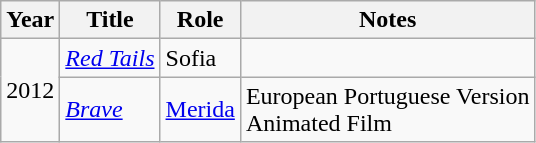<table class="wikitable sortable">
<tr>
<th>Year</th>
<th>Title</th>
<th>Role</th>
<th class="unsortable">Notes</th>
</tr>
<tr>
<td rowspan=2>2012</td>
<td><em><a href='#'>Red Tails</a></em></td>
<td>Sofia</td>
<td></td>
</tr>
<tr>
<td><em><a href='#'>Brave</a></em></td>
<td><a href='#'>Merida</a></td>
<td>European Portuguese Version<br>Animated Film</td>
</tr>
</table>
